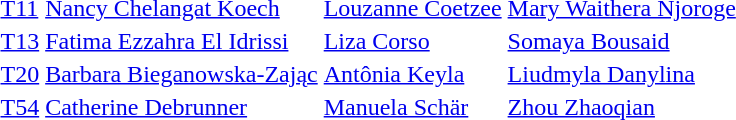<table>
<tr>
<td><a href='#'>T11</a></td>
<td><a href='#'>Nancy Chelangat Koech</a><br></td>
<td><a href='#'>Louzanne Coetzee</a><br></td>
<td><a href='#'>Mary Waithera Njoroge</a><br></td>
</tr>
<tr>
<td><a href='#'>T13</a></td>
<td><a href='#'>Fatima Ezzahra El Idrissi</a><br></td>
<td><a href='#'>Liza Corso</a><br></td>
<td><a href='#'>Somaya Bousaid</a><br></td>
</tr>
<tr>
<td><a href='#'>T20</a></td>
<td><a href='#'>Barbara Bieganowska-Zając</a><br></td>
<td><a href='#'>Antônia Keyla</a><br></td>
<td><a href='#'>Liudmyla Danylina</a><br></td>
</tr>
<tr>
<td><a href='#'>T54</a></td>
<td><a href='#'>Catherine Debrunner</a><br></td>
<td><a href='#'>Manuela Schär</a><br></td>
<td><a href='#'>Zhou Zhaoqian</a><br></td>
</tr>
</table>
